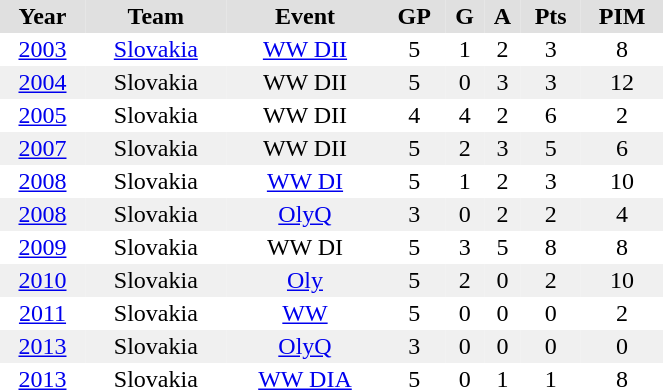<table BORDER="0" CELLPADDING="2" CELLSPACING="0" width="35%">
<tr ALIGN="center" bgcolor="#e0e0e0">
<th>Year</th>
<th>Team</th>
<th>Event</th>
<th>GP</th>
<th>G</th>
<th>A</th>
<th>Pts</th>
<th>PIM</th>
</tr>
<tr ALIGN="center">
<td><a href='#'>2003</a></td>
<td><a href='#'>Slovakia</a></td>
<td><a href='#'>WW DII</a></td>
<td>5</td>
<td>1</td>
<td>2</td>
<td>3</td>
<td>8</td>
</tr>
<tr ALIGN="center" bgcolor="#f0f0f0">
<td><a href='#'>2004</a></td>
<td>Slovakia</td>
<td>WW DII</td>
<td>5</td>
<td>0</td>
<td>3</td>
<td>3</td>
<td>12</td>
</tr>
<tr ALIGN="center">
<td><a href='#'>2005</a></td>
<td>Slovakia</td>
<td>WW DII</td>
<td>4</td>
<td>4</td>
<td>2</td>
<td>6</td>
<td>2</td>
</tr>
<tr ALIGN="center" bgcolor="#f0f0f0">
<td><a href='#'>2007</a></td>
<td>Slovakia</td>
<td>WW DII</td>
<td>5</td>
<td>2</td>
<td>3</td>
<td>5</td>
<td>6</td>
</tr>
<tr ALIGN="center">
<td><a href='#'>2008</a></td>
<td>Slovakia</td>
<td><a href='#'>WW DI</a></td>
<td>5</td>
<td>1</td>
<td>2</td>
<td>3</td>
<td>10</td>
</tr>
<tr ALIGN="center" bgcolor="#f0f0f0">
<td><a href='#'>2008</a></td>
<td>Slovakia</td>
<td><a href='#'>OlyQ</a></td>
<td>3</td>
<td>0</td>
<td>2</td>
<td>2</td>
<td>4</td>
</tr>
<tr ALIGN="center">
<td><a href='#'>2009</a></td>
<td>Slovakia</td>
<td>WW DI</td>
<td>5</td>
<td>3</td>
<td>5</td>
<td>8</td>
<td>8</td>
</tr>
<tr ALIGN="center" bgcolor="#f0f0f0">
<td><a href='#'>2010</a></td>
<td>Slovakia</td>
<td><a href='#'>Oly</a></td>
<td>5</td>
<td>2</td>
<td>0</td>
<td>2</td>
<td>10</td>
</tr>
<tr ALIGN="center">
<td><a href='#'>2011</a></td>
<td>Slovakia</td>
<td><a href='#'>WW</a></td>
<td>5</td>
<td>0</td>
<td>0</td>
<td>0</td>
<td>2</td>
</tr>
<tr ALIGN="center" bgcolor="#f0f0f0">
<td><a href='#'>2013</a></td>
<td>Slovakia</td>
<td><a href='#'>OlyQ</a></td>
<td>3</td>
<td>0</td>
<td>0</td>
<td>0</td>
<td>0</td>
</tr>
<tr ALIGN="center">
<td><a href='#'>2013</a></td>
<td>Slovakia</td>
<td><a href='#'>WW DIA</a></td>
<td>5</td>
<td>0</td>
<td>1</td>
<td>1</td>
<td>8</td>
</tr>
</table>
